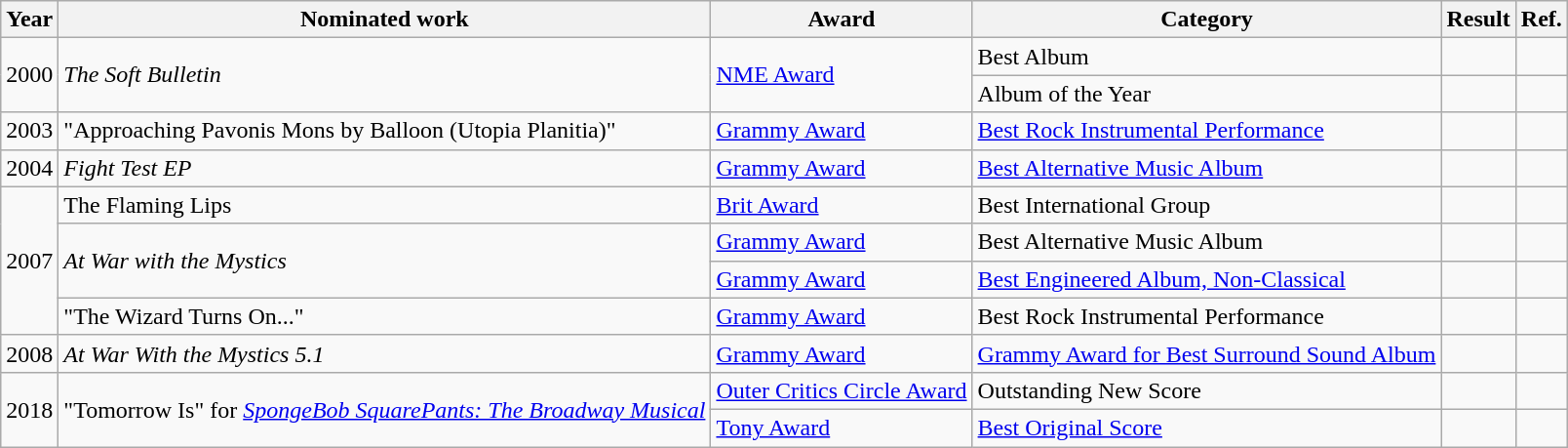<table class="wikitable">
<tr>
<th>Year</th>
<th>Nominated work</th>
<th>Award</th>
<th>Category</th>
<th>Result</th>
<th>Ref.</th>
</tr>
<tr>
<td rowspan="2">2000</td>
<td rowspan="2"><em>The Soft Bulletin</em></td>
<td rowspan="2"><a href='#'>NME Award</a></td>
<td>Best Album</td>
<td></td>
<td></td>
</tr>
<tr>
<td>Album of the Year</td>
<td></td>
<td></td>
</tr>
<tr>
<td>2003</td>
<td>"Approaching Pavonis Mons by Balloon (Utopia Planitia)"</td>
<td><a href='#'>Grammy Award</a></td>
<td><a href='#'>Best Rock Instrumental Performance</a></td>
<td></td>
<td></td>
</tr>
<tr>
<td>2004</td>
<td><em>Fight Test EP</em></td>
<td><a href='#'>Grammy Award</a></td>
<td><a href='#'>Best Alternative Music Album</a></td>
<td></td>
<td></td>
</tr>
<tr>
<td rowspan="4">2007</td>
<td>The Flaming Lips</td>
<td><a href='#'>Brit Award</a></td>
<td>Best International Group</td>
<td></td>
<td></td>
</tr>
<tr>
<td rowspan="2"><em>At War with the Mystics</em></td>
<td><a href='#'>Grammy Award</a></td>
<td>Best Alternative Music Album</td>
<td></td>
<td></td>
</tr>
<tr>
<td><a href='#'>Grammy Award</a></td>
<td><a href='#'>Best Engineered Album, Non-Classical</a></td>
<td></td>
<td></td>
</tr>
<tr>
<td>"The Wizard Turns On..."</td>
<td><a href='#'>Grammy Award</a></td>
<td>Best Rock Instrumental Performance</td>
<td></td>
<td></td>
</tr>
<tr>
<td>2008</td>
<td><em>At War With the Mystics 5.1</em></td>
<td><a href='#'>Grammy Award</a></td>
<td><a href='#'>Grammy Award for Best Surround Sound Album</a></td>
<td></td>
<td></td>
</tr>
<tr>
<td rowspan="2">2018</td>
<td rowspan="2">"Tomorrow Is" for <em><a href='#'>SpongeBob SquarePants: The Broadway Musical</a></em></td>
<td><a href='#'>Outer Critics Circle Award</a></td>
<td>Outstanding New Score</td>
<td></td>
<td></td>
</tr>
<tr>
<td><a href='#'>Tony Award</a></td>
<td><a href='#'>Best Original Score</a></td>
<td></td>
<td></td>
</tr>
</table>
